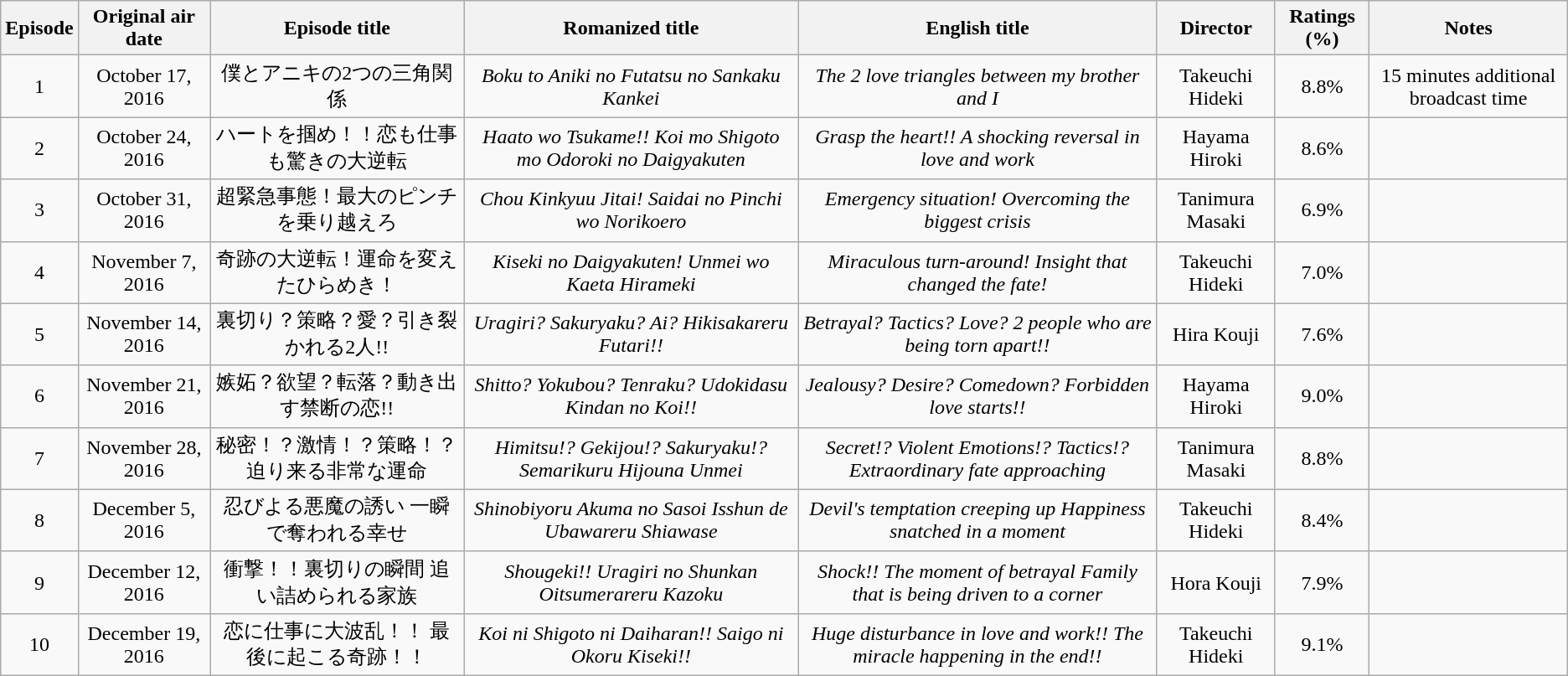<table class="wikitable" style="text-align:center;">
<tr>
<th>Episode</th>
<th>Original air date</th>
<th>Episode title</th>
<th>Romanized title</th>
<th>English title</th>
<th>Director</th>
<th>Ratings (%)</th>
<th>Notes</th>
</tr>
<tr>
<td>1</td>
<td>October 17, 2016</td>
<td>僕とアニキの2つの三角関係</td>
<td><em>Boku to Aniki no Futatsu no Sankaku Kankei</em></td>
<td><em>The 2 love triangles between my brother and I</em></td>
<td>Takeuchi Hideki</td>
<td>8.8%</td>
<td>15 minutes additional broadcast time</td>
</tr>
<tr>
<td>2</td>
<td>October 24, 2016</td>
<td>ハートを掴め！！恋も仕事も驚きの大逆転</td>
<td><em>Haato wo Tsukame!! Koi mo Shigoto mo Odoroki no Daigyakuten</em></td>
<td><em>Grasp the heart!! A shocking reversal in love and work</em></td>
<td>Hayama Hiroki</td>
<td>8.6%</td>
<td></td>
</tr>
<tr>
<td>3</td>
<td>October 31, 2016</td>
<td>超緊急事態！最大のピンチを乗り越えろ</td>
<td><em>Chou Kinkyuu Jitai! Saidai no Pinchi wo Norikoero</em></td>
<td><em>Emergency situation! Overcoming the biggest crisis</em></td>
<td>Tanimura Masaki</td>
<td>6.9%</td>
<td></td>
</tr>
<tr>
<td>4</td>
<td>November 7, 2016</td>
<td>奇跡の大逆転！運命を変えたひらめき！</td>
<td><em>Kiseki no Daigyakuten! Unmei wo Kaeta Hirameki</em></td>
<td><em>Miraculous turn-around! Insight that changed the fate!</em></td>
<td>Takeuchi Hideki</td>
<td>7.0%</td>
<td></td>
</tr>
<tr>
<td>5</td>
<td>November 14, 2016</td>
<td>裏切り？策略？愛？引き裂かれる2人!!</td>
<td><em>Uragiri? Sakuryaku? Ai? Hikisakareru Futari!!</em></td>
<td><em>Betrayal? Tactics? Love? 2 people who are being torn apart!!</em></td>
<td>Hira Kouji</td>
<td>7.6%</td>
<td></td>
</tr>
<tr>
<td>6</td>
<td>November 21, 2016</td>
<td>嫉妬？欲望？転落？動き出す禁断の恋!!</td>
<td><em>Shitto? Yokubou? Tenraku? Udokidasu Kindan no Koi!!</em></td>
<td><em>Jealousy? Desire? Comedown? Forbidden love starts!!</em></td>
<td>Hayama Hiroki</td>
<td>9.0%</td>
<td></td>
</tr>
<tr>
<td>7</td>
<td>November 28, 2016</td>
<td>秘密！？激情！？策略！？迫り来る非常な運命</td>
<td><em>Himitsu!? Gekijou!? Sakuryaku!? Semarikuru Hijouna Unmei</em></td>
<td><em>Secret!? Violent Emotions!? Tactics!? Extraordinary fate approaching</em></td>
<td>Tanimura Masaki</td>
<td>8.8%</td>
<td></td>
</tr>
<tr>
<td>8</td>
<td>December 5, 2016</td>
<td>忍びよる悪魔の誘い 一瞬で奪われる幸せ</td>
<td><em>Shinobiyoru Akuma no Sasoi Isshun de Ubawareru Shiawase</em></td>
<td><em>Devil's temptation creeping up Happiness snatched in a moment</em></td>
<td>Takeuchi Hideki</td>
<td>8.4%</td>
<td></td>
</tr>
<tr>
<td>9</td>
<td>December 12, 2016</td>
<td>衝撃！！裏切りの瞬間 追い詰められる家族</td>
<td><em>Shougeki!! Uragiri no Shunkan Oitsumerareru Kazoku</em></td>
<td><em>Shock!! The moment of betrayal Family that is being driven to a corner</em></td>
<td>Hora Kouji</td>
<td>7.9%</td>
<td></td>
</tr>
<tr>
<td>10</td>
<td>December 19, 2016</td>
<td>恋に仕事に大波乱！！ 最後に起こる奇跡！！</td>
<td><em>Koi ni Shigoto ni Daiharan!! Saigo ni Okoru Kiseki!!</em></td>
<td><em>Huge disturbance in love and work!! The miracle happening in the end!!</em></td>
<td>Takeuchi Hideki</td>
<td>9.1%</td>
<td></td>
</tr>
</table>
